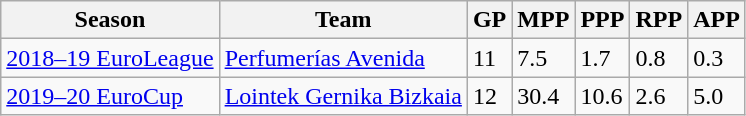<table class="wikitable">
<tr>
<th>Season</th>
<th>Team</th>
<th>GP</th>
<th>MPP</th>
<th>PPP</th>
<th>RPP</th>
<th>APP</th>
</tr>
<tr>
<td><a href='#'>2018–19 EuroLeague</a></td>
<td> <a href='#'>Perfumerías Avenida</a></td>
<td>11</td>
<td>7.5</td>
<td>1.7</td>
<td>0.8</td>
<td>0.3</td>
</tr>
<tr>
<td><a href='#'>2019–20 EuroCup</a></td>
<td> <a href='#'>Lointek Gernika Bizkaia</a></td>
<td>12</td>
<td>30.4</td>
<td>10.6</td>
<td>2.6</td>
<td>5.0</td>
</tr>
</table>
